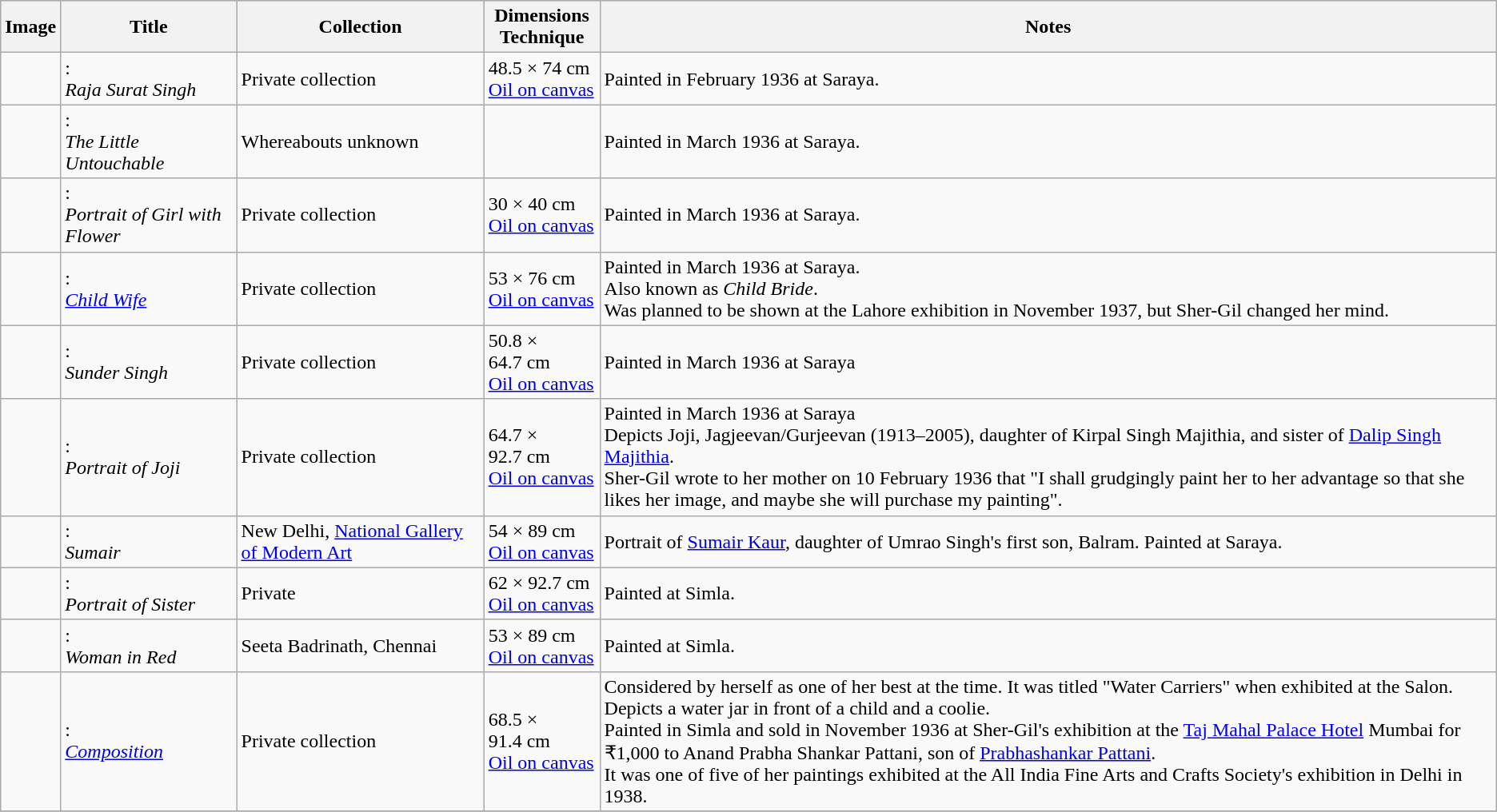<table class="wikitable plainrowheaders sortable">
<tr style="background:#ccc; text-align:center;">
<th scope="col" class="unsortable">Image</th>
<th scope="col">Title</th>
<th scope="col">Collection</th>
<th scope="col">Dimensions<br>Technique</th>
<th scope="col" class="unsortable">Notes </th>
</tr>
<tr>
<td></td>
<td>:<br><em>Raja Surat Singh</em></td>
<td>Private collection</td>
<td>48.5 × 74 cm<br><a href='#'>Oil on canvas</a></td>
<td>Painted in February 1936 at Saraya.</td>
</tr>
<tr>
<td></td>
<td>:<br><em>The Little Untouchable</em></td>
<td>Whereabouts unknown</td>
<td></td>
<td>Painted in March 1936 at Saraya.</td>
</tr>
<tr>
<td></td>
<td>:<br><em>Portrait of Girl with Flower</em></td>
<td>Private collection</td>
<td>30 × 40 cm<br><a href='#'>Oil on canvas</a></td>
<td>Painted in March 1936 at Saraya.</td>
</tr>
<tr>
<td></td>
<td>:<br><em><a href='#'>Child Wife</a></em></td>
<td>Private collection</td>
<td>53 × 76 cm<br><a href='#'>Oil on canvas</a></td>
<td>Painted in March 1936 at Saraya.<br>Also known as <em>Child Bride</em>.<br>Was planned to be shown at the Lahore exhibition in November 1937, but Sher-Gil changed her mind.</td>
</tr>
<tr>
<td></td>
<td>:<br><em>Sunder Singh</em></td>
<td>Private collection</td>
<td>50.8 × 64.7 cm<br><a href='#'>Oil on canvas</a></td>
<td>Painted in March 1936 at Saraya</td>
</tr>
<tr>
<td></td>
<td>:<br><em>Portrait of Joji</em></td>
<td>Private collection</td>
<td>64.7 × 92.7 cm<br><a href='#'>Oil on canvas</a></td>
<td>Painted in March 1936 at Saraya<br>Depicts Joji, Jagjeevan/Gurjeevan (1913–2005), daughter of Kirpal Singh Majithia, and sister of <a href='#'>Dalip Singh Majithia</a>.<br>Sher-Gil wrote to her mother on 10 February 1936 that "I shall grudgingly paint her to her advantage so that she likes her image, and maybe she will purchase my painting".</td>
</tr>
<tr>
<td></td>
<td>:<br><em>Sumair</em></td>
<td>New Delhi, <a href='#'>National Gallery of Modern Art</a></td>
<td>54 × 89 cm<br><a href='#'>Oil on canvas</a></td>
<td>Portrait of <a href='#'>Sumair Kaur</a>, daughter of Umrao Singh's first son, Balram. Painted at Saraya.</td>
</tr>
<tr>
<td></td>
<td>:<br><em>Portrait of Sister</em></td>
<td>Private</td>
<td>62 × 92.7 cm<br><a href='#'>Oil on canvas</a></td>
<td>Painted at Simla.</td>
</tr>
<tr>
<td></td>
<td>:<br><em>Woman in Red</em></td>
<td>Seeta Badrinath, Chennai</td>
<td>53 × 89 cm<br><a href='#'>Oil on canvas</a></td>
<td>Painted at Simla.</td>
</tr>
<tr>
<td></td>
<td>:<br><em><a href='#'>Composition</a></em></td>
<td>Private collection</td>
<td>68.5 × 91.4 cm<br><a href='#'>Oil on canvas</a></td>
<td>Considered by herself as one of her best at the time. It was titled "Water Carriers" when exhibited at the Salon.<br>Depicts a water jar in front of a child and a coolie.<br>Painted in Simla and sold in November 1936 at Sher-Gil's exhibition at the <a href='#'>Taj Mahal Palace Hotel</a> Mumbai for ₹1,000 to Anand Prabha Shankar Pattani, son of <a href='#'>Prabhashankar Pattani</a>.<br>It was one of five of her paintings exhibited at the All India Fine Arts and Crafts Society's exhibition in Delhi in 1938.</td>
</tr>
<tr>
</tr>
</table>
